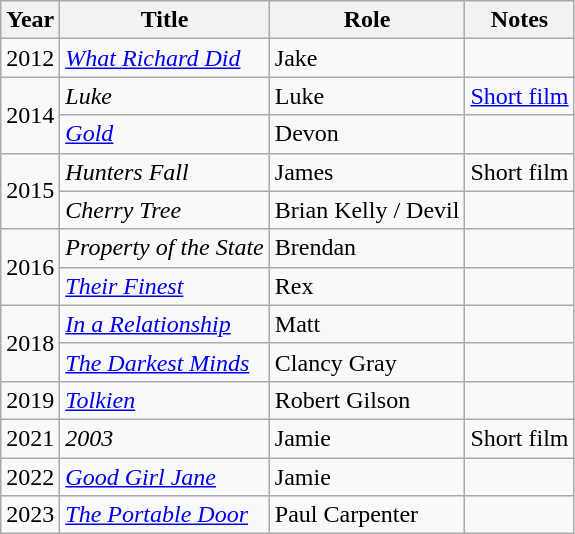<table class="wikitable sortable">
<tr>
<th>Year</th>
<th>Title</th>
<th>Role</th>
<th class="unsortable">Notes</th>
</tr>
<tr>
<td>2012</td>
<td><em><a href='#'>What Richard Did</a></em></td>
<td>Jake</td>
<td></td>
</tr>
<tr>
<td rowspan="2">2014</td>
<td><em>Luke</em></td>
<td>Luke</td>
<td><a href='#'>Short film</a></td>
</tr>
<tr>
<td><em><a href='#'>Gold</a></em></td>
<td>Devon</td>
<td></td>
</tr>
<tr>
<td rowspan="2">2015</td>
<td><em>Hunters Fall</em></td>
<td>James</td>
<td>Short film</td>
</tr>
<tr>
<td><em>Cherry Tree</em></td>
<td>Brian Kelly / Devil</td>
<td></td>
</tr>
<tr>
<td rowspan="2">2016</td>
<td><em>Property of the State</em></td>
<td>Brendan</td>
<td></td>
</tr>
<tr>
<td><em><a href='#'>Their Finest</a></em></td>
<td>Rex</td>
<td></td>
</tr>
<tr>
<td rowspan="2">2018</td>
<td><em><a href='#'>In a Relationship</a></em></td>
<td>Matt</td>
<td></td>
</tr>
<tr>
<td><em><a href='#'>The Darkest Minds</a></em></td>
<td>Clancy Gray</td>
<td></td>
</tr>
<tr>
<td>2019</td>
<td><em><a href='#'>Tolkien</a></em></td>
<td>Robert Gilson</td>
<td></td>
</tr>
<tr>
<td>2021</td>
<td><em>2003</em></td>
<td>Jamie</td>
<td>Short film</td>
</tr>
<tr>
<td>2022</td>
<td><em><a href='#'>Good Girl Jane</a></em></td>
<td>Jamie</td>
<td></td>
</tr>
<tr>
<td>2023</td>
<td><em><a href='#'>The Portable Door</a></em></td>
<td>Paul Carpenter</td>
<td></td>
</tr>
</table>
